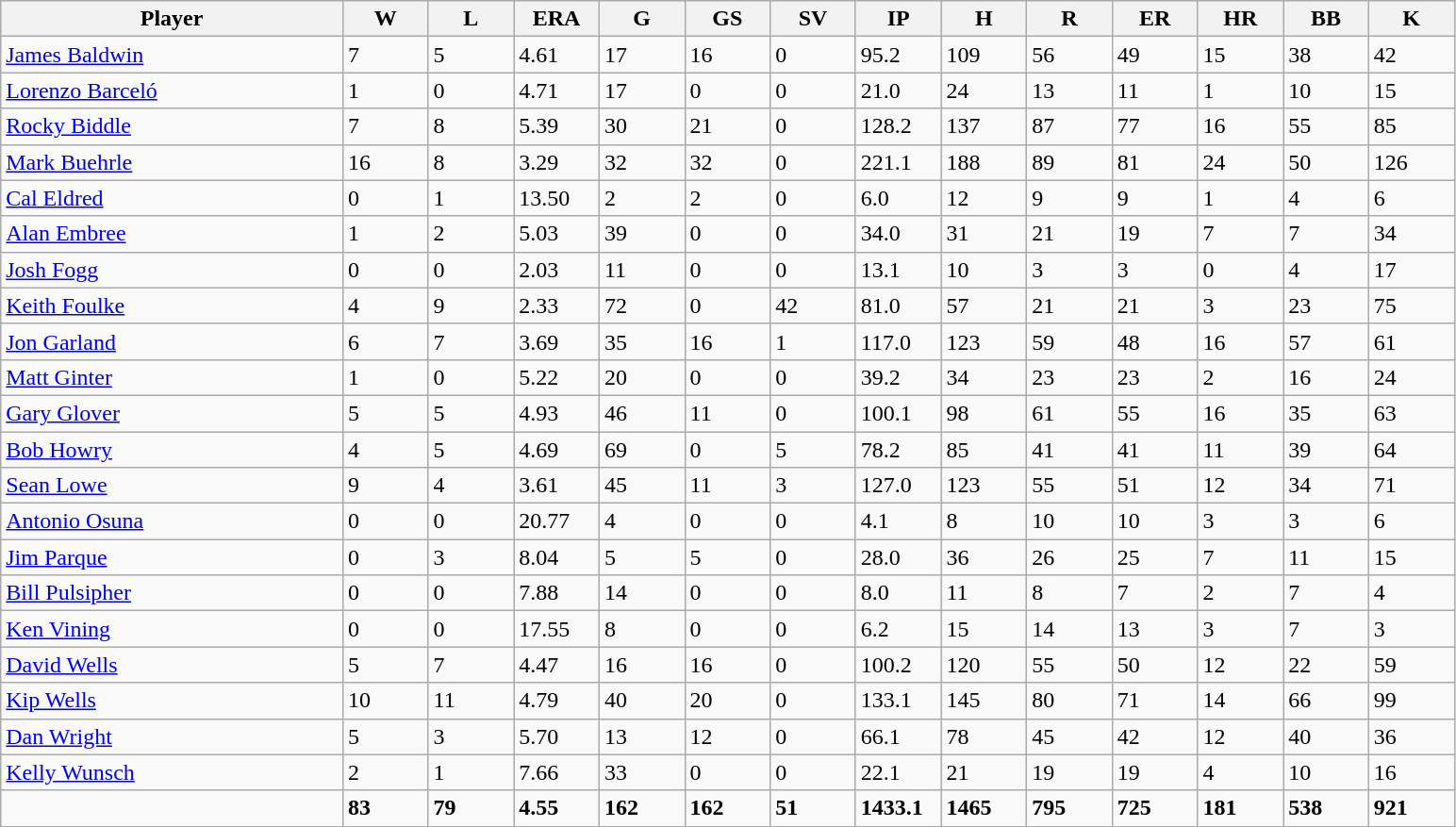<table class="wikitable sortable">
<tr>
<th bgcolor="#DDDDFF" width="20%">Player</th>
<th bgcolor="#DDDDFF" width="5%">W</th>
<th bgcolor="#DDDDFF" width="5%">L</th>
<th bgcolor="#DDDDFF" width="5%">ERA</th>
<th bgcolor="#DDDDFF" width="5%">G</th>
<th bgcolor="#DDDDFF" width="5%">GS</th>
<th bgcolor="#DDDDFF" width="5%">SV</th>
<th bgcolor="#DDDDFF" width="5%">IP</th>
<th bgcolor="#DDDDFF" width="5%">H</th>
<th bgcolor="#DDDDFF" width="5%">R</th>
<th bgcolor="#DDDDFF" width="5%">ER</th>
<th bgcolor="#DDDDFF" width="5%">HR</th>
<th bgcolor="#DDDDFF" width="5%">BB</th>
<th bgcolor="#DDDDFF" width="5%">K</th>
</tr>
<tr>
<td><a href='#'>James Baldwin</a></td>
<td>7</td>
<td>5</td>
<td>4.61</td>
<td>17</td>
<td>16</td>
<td>0</td>
<td>95.2</td>
<td>109</td>
<td>56</td>
<td>49</td>
<td>15</td>
<td>38</td>
<td>42</td>
</tr>
<tr>
<td><a href='#'>Lorenzo Barceló</a></td>
<td>1</td>
<td>0</td>
<td>4.71</td>
<td>17</td>
<td>0</td>
<td>0</td>
<td>21.0</td>
<td>24</td>
<td>13</td>
<td>11</td>
<td>1</td>
<td>10</td>
<td>15</td>
</tr>
<tr>
<td><a href='#'>Rocky Biddle</a></td>
<td>7</td>
<td>8</td>
<td>5.39</td>
<td>30</td>
<td>21</td>
<td>0</td>
<td>128.2</td>
<td>137</td>
<td>87</td>
<td>77</td>
<td>16</td>
<td>55</td>
<td>85</td>
</tr>
<tr>
<td><a href='#'>Mark Buehrle</a></td>
<td>16</td>
<td>8</td>
<td>3.29</td>
<td>32</td>
<td>32</td>
<td>0</td>
<td>221.1</td>
<td>188</td>
<td>89</td>
<td>81</td>
<td>24</td>
<td>50</td>
<td>126</td>
</tr>
<tr>
<td><a href='#'>Cal Eldred</a></td>
<td>0</td>
<td>1</td>
<td>13.50</td>
<td>2</td>
<td>2</td>
<td>0</td>
<td>6.0</td>
<td>12</td>
<td>9</td>
<td>9</td>
<td>1</td>
<td>4</td>
<td>6</td>
</tr>
<tr>
<td><a href='#'>Alan Embree</a></td>
<td>1</td>
<td>2</td>
<td>5.03</td>
<td>39</td>
<td>0</td>
<td>0</td>
<td>34.0</td>
<td>31</td>
<td>21</td>
<td>19</td>
<td>7</td>
<td>7</td>
<td>34</td>
</tr>
<tr>
<td><a href='#'>Josh Fogg</a></td>
<td>0</td>
<td>0</td>
<td>2.03</td>
<td>11</td>
<td>0</td>
<td>0</td>
<td>13.1</td>
<td>10</td>
<td>3</td>
<td>3</td>
<td>0</td>
<td>4</td>
<td>17</td>
</tr>
<tr>
<td><a href='#'>Keith Foulke</a></td>
<td>4</td>
<td>9</td>
<td>2.33</td>
<td>72</td>
<td>0</td>
<td>42</td>
<td>81.0</td>
<td>57</td>
<td>21</td>
<td>21</td>
<td>3</td>
<td>23</td>
<td>75</td>
</tr>
<tr>
<td><a href='#'>Jon Garland</a></td>
<td>6</td>
<td>7</td>
<td>3.69</td>
<td>35</td>
<td>16</td>
<td>1</td>
<td>117.0</td>
<td>123</td>
<td>59</td>
<td>48</td>
<td>16</td>
<td>57</td>
<td>61</td>
</tr>
<tr>
<td><a href='#'>Matt Ginter</a></td>
<td>1</td>
<td>0</td>
<td>5.22</td>
<td>20</td>
<td>0</td>
<td>0</td>
<td>39.2</td>
<td>34</td>
<td>23</td>
<td>23</td>
<td>2</td>
<td>16</td>
<td>24</td>
</tr>
<tr>
<td><a href='#'>Gary Glover</a></td>
<td>5</td>
<td>5</td>
<td>4.93</td>
<td>46</td>
<td>11</td>
<td>0</td>
<td>100.1</td>
<td>98</td>
<td>61</td>
<td>55</td>
<td>16</td>
<td>35</td>
<td>63</td>
</tr>
<tr>
<td><a href='#'>Bob Howry</a></td>
<td>4</td>
<td>5</td>
<td>4.69</td>
<td>69</td>
<td>0</td>
<td>5</td>
<td>78.2</td>
<td>85</td>
<td>41</td>
<td>41</td>
<td>11</td>
<td>39</td>
<td>64</td>
</tr>
<tr>
<td><a href='#'>Sean Lowe</a></td>
<td>9</td>
<td>4</td>
<td>3.61</td>
<td>45</td>
<td>11</td>
<td>3</td>
<td>127.0</td>
<td>123</td>
<td>55</td>
<td>51</td>
<td>12</td>
<td>34</td>
<td>71</td>
</tr>
<tr>
<td><a href='#'>Antonio Osuna</a></td>
<td>0</td>
<td>0</td>
<td>20.77</td>
<td>4</td>
<td>0</td>
<td>0</td>
<td>4.1</td>
<td>8</td>
<td>10</td>
<td>10</td>
<td>3</td>
<td>3</td>
<td>6</td>
</tr>
<tr>
<td><a href='#'>Jim Parque</a></td>
<td>0</td>
<td>3</td>
<td>8.04</td>
<td>5</td>
<td>5</td>
<td>0</td>
<td>28.0</td>
<td>36</td>
<td>26</td>
<td>25</td>
<td>7</td>
<td>11</td>
<td>15</td>
</tr>
<tr>
<td><a href='#'>Bill Pulsipher</a></td>
<td>0</td>
<td>0</td>
<td>7.88</td>
<td>14</td>
<td>0</td>
<td>0</td>
<td>8.0</td>
<td>11</td>
<td>8</td>
<td>7</td>
<td>2</td>
<td>7</td>
<td>4</td>
</tr>
<tr>
<td><a href='#'>Ken Vining</a></td>
<td>0</td>
<td>0</td>
<td>17.55</td>
<td>8</td>
<td>0</td>
<td>0</td>
<td>6.2</td>
<td>15</td>
<td>14</td>
<td>13</td>
<td>3</td>
<td>7</td>
<td>3</td>
</tr>
<tr>
<td><a href='#'>David Wells</a></td>
<td>5</td>
<td>7</td>
<td>4.47</td>
<td>16</td>
<td>16</td>
<td>0</td>
<td>100.2</td>
<td>120</td>
<td>55</td>
<td>50</td>
<td>12</td>
<td>22</td>
<td>59</td>
</tr>
<tr>
<td><a href='#'>Kip Wells</a></td>
<td>10</td>
<td>11</td>
<td>4.79</td>
<td>40</td>
<td>20</td>
<td>0</td>
<td>133.1</td>
<td>145</td>
<td>80</td>
<td>71</td>
<td>14</td>
<td>66</td>
<td>99</td>
</tr>
<tr>
<td><a href='#'>Dan Wright</a></td>
<td>5</td>
<td>3</td>
<td>5.70</td>
<td>13</td>
<td>12</td>
<td>0</td>
<td>66.1</td>
<td>78</td>
<td>45</td>
<td>42</td>
<td>12</td>
<td>40</td>
<td>36</td>
</tr>
<tr>
<td><a href='#'>Kelly Wunsch</a></td>
<td>2</td>
<td>1</td>
<td>7.66</td>
<td>33</td>
<td>0</td>
<td>0</td>
<td>22.1</td>
<td>21</td>
<td>19</td>
<td>19</td>
<td>4</td>
<td>10</td>
<td>16</td>
</tr>
<tr class="sortbottom">
<td></td>
<td><strong>83</strong></td>
<td><strong>79</strong></td>
<td><strong>4.55</strong></td>
<td><strong>162</strong></td>
<td><strong>162</strong></td>
<td><strong>51</strong></td>
<td><strong>1433.1</strong></td>
<td><strong>1465</strong></td>
<td><strong>795</strong></td>
<td><strong>725</strong></td>
<td><strong>181</strong></td>
<td><strong>538</strong></td>
<td><strong>921</strong></td>
</tr>
</table>
